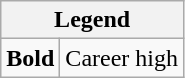<table class="wikitable mw-collapsible mw-collapsed">
<tr>
<th colspan="2">Legend</th>
</tr>
<tr>
<td><strong>Bold</strong></td>
<td>Career high</td>
</tr>
</table>
